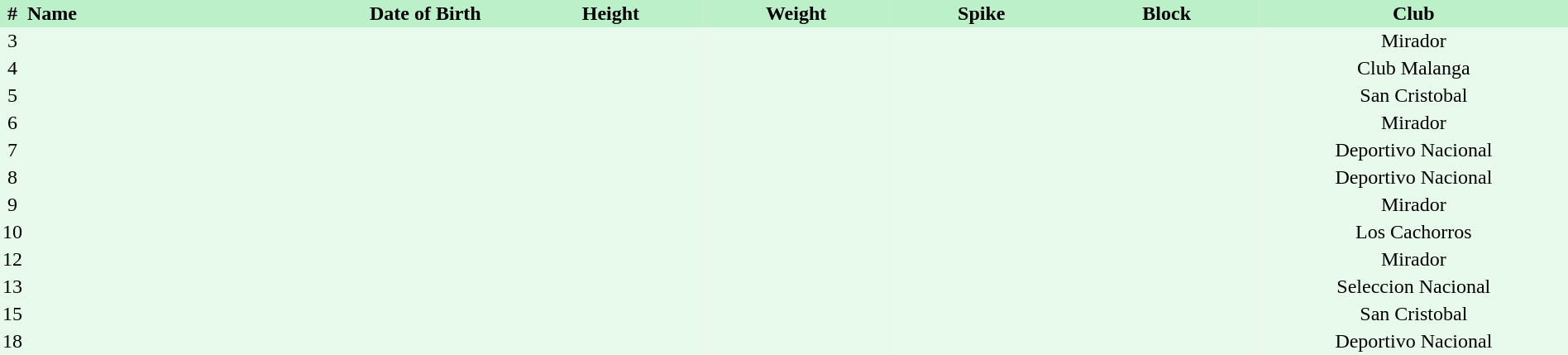<table border=0 cellpadding=2 cellspacing=0  |- bgcolor=#FFECCE style=text-align:center; font-size:90%; width=100%>
<tr bgcolor=#BBF0C9>
<th>#</th>
<th align=left width=20%>Name</th>
<th width=12%>Date of Birth</th>
<th width=12%>Height</th>
<th width=12%>Weight</th>
<th width=12%>Spike</th>
<th width=12%>Block</th>
<th width=20%>Club</th>
</tr>
<tr bgcolor=#E7FAEC>
<td>3</td>
<td align=left></td>
<td align=right></td>
<td></td>
<td></td>
<td></td>
<td></td>
<td>Mirador</td>
</tr>
<tr bgcolor=#E7FAEC>
<td>4</td>
<td align=left></td>
<td align=right></td>
<td></td>
<td></td>
<td></td>
<td></td>
<td>Club Malanga</td>
</tr>
<tr bgcolor=#E7FAEC>
<td>5</td>
<td align=left></td>
<td align=right></td>
<td></td>
<td></td>
<td></td>
<td></td>
<td>San Cristobal</td>
</tr>
<tr bgcolor=#E7FAEC>
<td>6</td>
<td align=left></td>
<td align=right></td>
<td></td>
<td></td>
<td></td>
<td></td>
<td>Mirador</td>
</tr>
<tr bgcolor=#E7FAEC>
<td>7</td>
<td align=left></td>
<td align=right></td>
<td></td>
<td></td>
<td></td>
<td></td>
<td>Deportivo Nacional</td>
</tr>
<tr bgcolor=#E7FAEC>
<td>8</td>
<td align=left></td>
<td align=right></td>
<td></td>
<td></td>
<td></td>
<td></td>
<td>Deportivo Nacional</td>
</tr>
<tr bgcolor=#E7FAEC>
<td>9</td>
<td align=left></td>
<td align=right></td>
<td></td>
<td></td>
<td></td>
<td></td>
<td>Mirador</td>
</tr>
<tr bgcolor=#E7FAEC>
<td>10</td>
<td align=left></td>
<td align=right></td>
<td></td>
<td></td>
<td></td>
<td></td>
<td>Los Cachorros</td>
</tr>
<tr bgcolor=#E7FAEC>
<td>12</td>
<td align=left></td>
<td align=right></td>
<td></td>
<td></td>
<td></td>
<td></td>
<td>Mirador</td>
</tr>
<tr bgcolor=#E7FAEC>
<td>13</td>
<td align=left></td>
<td align=right></td>
<td></td>
<td></td>
<td></td>
<td></td>
<td>Seleccion Nacional</td>
</tr>
<tr bgcolor=#E7FAEC>
<td>15</td>
<td align=left></td>
<td align=right></td>
<td></td>
<td></td>
<td></td>
<td></td>
<td>San Cristobal</td>
</tr>
<tr bgcolor=#E7FAEC>
<td>18</td>
<td align=left></td>
<td align=right></td>
<td></td>
<td></td>
<td></td>
<td></td>
<td>Deportivo Nacional</td>
</tr>
</table>
